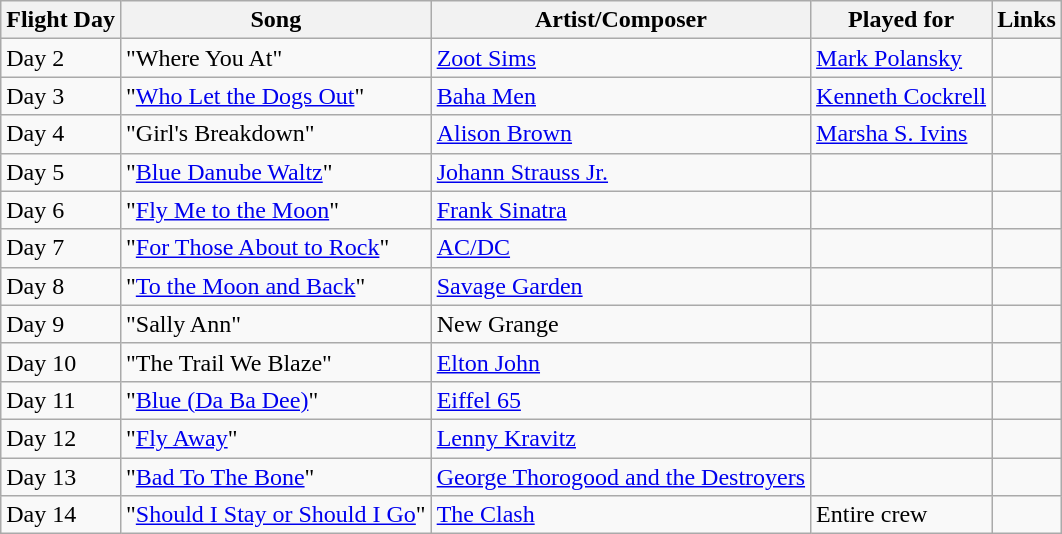<table class="wikitable">
<tr>
<th>Flight Day</th>
<th>Song</th>
<th>Artist/Composer</th>
<th>Played for</th>
<th>Links</th>
</tr>
<tr>
<td>Day 2</td>
<td>"Where You At"</td>
<td><a href='#'>Zoot Sims</a></td>
<td><a href='#'>Mark Polansky</a></td>
<td></td>
</tr>
<tr>
<td>Day 3</td>
<td>"<a href='#'>Who Let the Dogs Out</a>"</td>
<td><a href='#'>Baha Men</a></td>
<td><a href='#'>Kenneth Cockrell</a></td>
<td></td>
</tr>
<tr>
<td>Day 4</td>
<td>"Girl's Breakdown"</td>
<td><a href='#'>Alison Brown</a></td>
<td><a href='#'>Marsha S. Ivins</a></td>
<td></td>
</tr>
<tr>
<td>Day 5</td>
<td>"<a href='#'>Blue Danube Waltz</a>"</td>
<td><a href='#'>Johann Strauss Jr.</a></td>
<td></td>
<td></td>
</tr>
<tr>
<td>Day 6</td>
<td>"<a href='#'>Fly Me to the Moon</a>"</td>
<td><a href='#'>Frank Sinatra</a></td>
<td></td>
<td></td>
</tr>
<tr>
<td>Day 7</td>
<td>"<a href='#'>For Those About to Rock</a>"</td>
<td><a href='#'>AC/DC</a></td>
<td></td>
<td></td>
</tr>
<tr>
<td>Day 8</td>
<td>"<a href='#'>To the Moon and Back</a>"</td>
<td><a href='#'>Savage Garden</a></td>
<td></td>
<td></td>
</tr>
<tr>
<td>Day 9</td>
<td>"Sally Ann"</td>
<td>New Grange</td>
<td></td>
<td></td>
</tr>
<tr>
<td>Day 10</td>
<td>"The Trail We Blaze"</td>
<td><a href='#'>Elton John</a></td>
<td></td>
<td></td>
</tr>
<tr>
<td>Day 11</td>
<td>"<a href='#'>Blue (Da Ba Dee)</a>"</td>
<td><a href='#'>Eiffel 65</a></td>
<td></td>
<td></td>
</tr>
<tr>
<td>Day 12</td>
<td>"<a href='#'>Fly Away</a>"</td>
<td><a href='#'>Lenny Kravitz</a></td>
<td></td>
<td></td>
</tr>
<tr>
<td>Day 13</td>
<td>"<a href='#'>Bad To The Bone</a>"</td>
<td><a href='#'>George Thorogood and the Destroyers</a></td>
<td></td>
<td></td>
</tr>
<tr>
<td>Day 14</td>
<td>"<a href='#'>Should I Stay or Should I Go</a>"</td>
<td><a href='#'>The Clash</a></td>
<td>Entire crew</td>
<td></td>
</tr>
</table>
